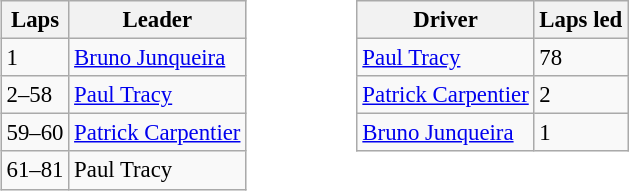<table>
<tr>
<td valign="top"><br><table class="wikitable" style="font-size:95%;">
<tr>
<th>Laps</th>
<th>Leader</th>
</tr>
<tr>
<td>1</td>
<td><a href='#'>Bruno Junqueira</a></td>
</tr>
<tr>
<td>2–58</td>
<td><a href='#'>Paul Tracy</a></td>
</tr>
<tr>
<td>59–60</td>
<td><a href='#'>Patrick Carpentier</a></td>
</tr>
<tr>
<td>61–81</td>
<td>Paul Tracy</td>
</tr>
</table>
</td>
<td width="50"> </td>
<td valign="top"><br><table class="wikitable" style="font-size:95%;">
<tr>
<th>Driver</th>
<th>Laps led</th>
</tr>
<tr>
<td><a href='#'>Paul Tracy</a></td>
<td>78</td>
</tr>
<tr>
<td><a href='#'>Patrick Carpentier</a></td>
<td>2</td>
</tr>
<tr>
<td><a href='#'>Bruno Junqueira</a></td>
<td>1</td>
</tr>
</table>
</td>
</tr>
</table>
